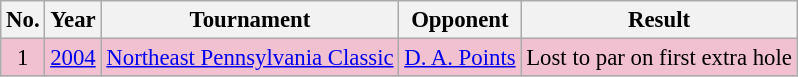<table class="wikitable" style="font-size:95%;">
<tr>
<th>No.</th>
<th>Year</th>
<th>Tournament</th>
<th>Opponent</th>
<th>Result</th>
</tr>
<tr style="background:#F2C1D1;">
<td align=center>1</td>
<td align=center><a href='#'>2004</a></td>
<td><a href='#'>Northeast Pennsylvania Classic</a></td>
<td> <a href='#'>D. A. Points</a></td>
<td>Lost to par on first extra hole</td>
</tr>
</table>
